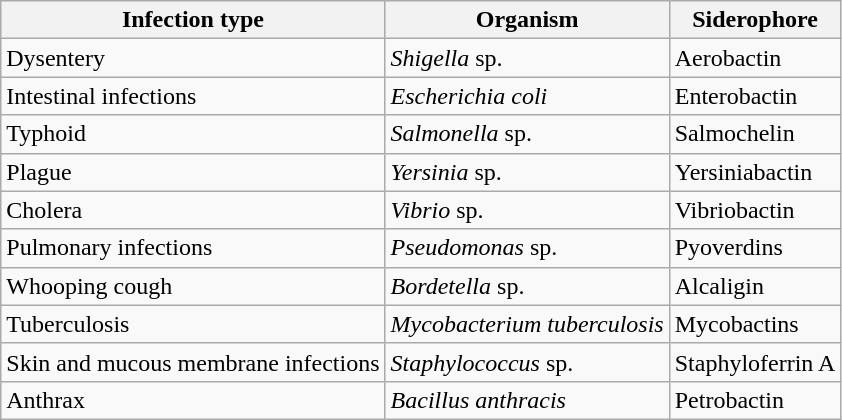<table class="wikitable">
<tr>
<th><strong>Infection type</strong></th>
<th><strong>Organism</strong></th>
<th><strong>Siderophore</strong></th>
</tr>
<tr>
<td>Dysentery</td>
<td><em>Shigella</em> sp.</td>
<td>Aerobactin</td>
</tr>
<tr>
<td>Intestinal infections</td>
<td><em>Escherichia coli</em></td>
<td>Enterobactin</td>
</tr>
<tr>
<td>Typhoid</td>
<td><em>Salmonella</em> sp.</td>
<td>Salmochelin</td>
</tr>
<tr>
<td>Plague</td>
<td><em>Yersinia</em> sp.</td>
<td>Yersiniabactin</td>
</tr>
<tr>
<td>Cholera</td>
<td><em>Vibrio</em> sp.</td>
<td>Vibriobactin</td>
</tr>
<tr>
<td>Pulmonary infections</td>
<td><em>Pseudomonas</em> sp.</td>
<td>Pyoverdins</td>
</tr>
<tr>
<td>Whooping cough</td>
<td><em>Bordetella</em> sp.</td>
<td>Alcaligin</td>
</tr>
<tr>
<td>Tuberculosis</td>
<td><em>Mycobacterium tuberculosis</em></td>
<td>Mycobactins</td>
</tr>
<tr>
<td>Skin and mucous membrane infections</td>
<td><em>Staphylococcus</em> sp.</td>
<td>Staphyloferrin A</td>
</tr>
<tr>
<td>Anthrax</td>
<td><em>Bacillus anthracis</em></td>
<td>Petrobactin</td>
</tr>
</table>
